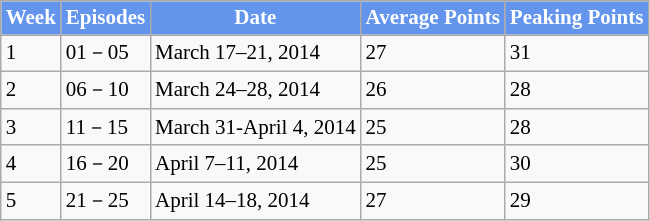<table class="wikitable" style="font-size:14px;">
<tr style="background:cornflowerblue; color:white" align="center">
<td><strong>Week</strong></td>
<td><strong>Episodes</strong></td>
<td><strong>Date</strong></td>
<td><strong>Average Points</strong></td>
<td><strong>Peaking Points</strong></td>
</tr>
<tr>
<td>1</td>
<td>01－05</td>
<td>March 17–21, 2014</td>
<td>27</td>
<td>31</td>
</tr>
<tr>
<td>2</td>
<td>06－10</td>
<td>March 24–28, 2014</td>
<td>26</td>
<td>28</td>
</tr>
<tr>
<td>3</td>
<td>11－15</td>
<td>March 31-April 4, 2014</td>
<td>25</td>
<td>28</td>
</tr>
<tr>
<td>4</td>
<td>16－20</td>
<td>April 7–11, 2014</td>
<td>25</td>
<td>30</td>
</tr>
<tr>
<td>5</td>
<td>21－25</td>
<td>April 14–18, 2014</td>
<td>27</td>
<td>29</td>
</tr>
</table>
